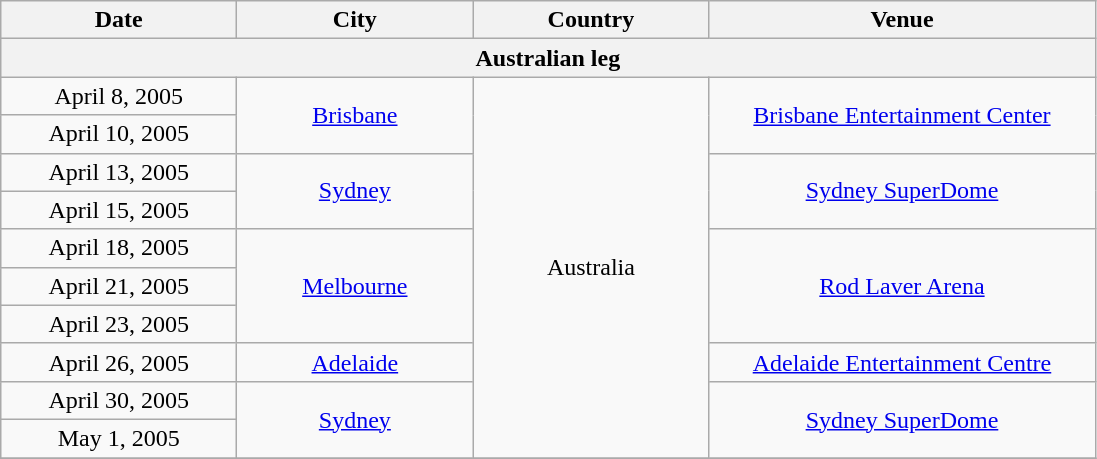<table class="wikitable" style="text-align:center;">
<tr>
<th style="width:150px;">Date</th>
<th style="width:150px;">City</th>
<th style="width:150px;">Country</th>
<th style="width:250px;">Venue</th>
</tr>
<tr>
<th colspan="4">Australian leg </th>
</tr>
<tr>
<td>April 8, 2005</td>
<td rowspan="2"><a href='#'>Brisbane</a></td>
<td rowspan="10">Australia</td>
<td rowspan="2"><a href='#'>Brisbane Entertainment Center</a></td>
</tr>
<tr>
<td>April 10, 2005</td>
</tr>
<tr>
<td>April 13, 2005</td>
<td rowspan="2"><a href='#'>Sydney</a></td>
<td rowspan="2"><a href='#'>Sydney SuperDome</a></td>
</tr>
<tr>
<td>April 15, 2005</td>
</tr>
<tr>
<td>April 18, 2005</td>
<td rowspan="3"><a href='#'>Melbourne</a></td>
<td rowspan="3"><a href='#'>Rod Laver Arena</a></td>
</tr>
<tr>
<td>April 21, 2005</td>
</tr>
<tr>
<td>April 23, 2005</td>
</tr>
<tr>
<td>April 26, 2005</td>
<td><a href='#'>Adelaide</a></td>
<td><a href='#'>Adelaide Entertainment Centre</a></td>
</tr>
<tr>
<td>April 30, 2005</td>
<td rowspan="2"><a href='#'>Sydney</a></td>
<td rowspan="2"><a href='#'>Sydney SuperDome</a></td>
</tr>
<tr>
<td>May 1, 2005</td>
</tr>
<tr>
</tr>
</table>
